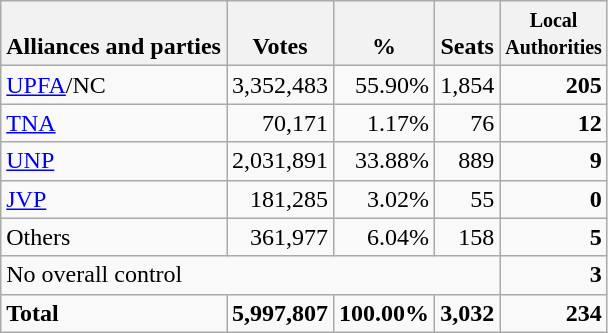<table class="wikitable" border="1" style="text-align:right;">
<tr>
<th valign=bottom align=left>Alliances and parties</th>
<th valign=bottom align=center width="60">Votes</th>
<th valign=bottom align=center width="50">%</th>
<th valign=bottom align=center>Seats</th>
<th valign=bottom align=center><small>Local<br>Authorities</small></th>
</tr>
<tr>
<td align=left><a href='#'>UPFA</a>/NC</td>
<td>3,352,483</td>
<td>55.90%</td>
<td>1,854</td>
<td><strong>205</strong></td>
</tr>
<tr>
<td align=left><a href='#'>TNA</a></td>
<td>70,171</td>
<td>1.17%</td>
<td>76</td>
<td><strong>12</strong></td>
</tr>
<tr>
<td align=left><a href='#'>UNP</a></td>
<td>2,031,891</td>
<td>33.88%</td>
<td>889</td>
<td><strong>9</strong></td>
</tr>
<tr>
<td align=left><a href='#'>JVP</a></td>
<td>181,285</td>
<td>3.02%</td>
<td>55</td>
<td><strong>0</strong></td>
</tr>
<tr>
<td align=left>Others</td>
<td>361,977</td>
<td>6.04%</td>
<td>158</td>
<td><strong>5</strong></td>
</tr>
<tr>
<td colspan=4 align=left>No overall control</td>
<td><strong>3</strong></td>
</tr>
<tr>
<td align=left><strong>Total</strong></td>
<td><strong>5,997,807</strong></td>
<td><strong>100.00%</strong></td>
<td><strong>3,032</strong></td>
<td><strong>234</strong></td>
</tr>
</table>
